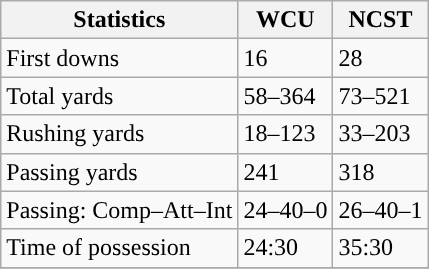<table class="wikitable" style="float: left;">
<tr>
<th>Statistics</th>
<th>WCU</th>
<th>NCST</th>
</tr>
<tr>
<td>First downs</td>
<td>16</td>
<td>28</td>
</tr>
<tr>
<td>Total yards</td>
<td>58–364</td>
<td>73–521</td>
</tr>
<tr>
<td>Rushing yards</td>
<td>18–123</td>
<td>33–203</td>
</tr>
<tr>
<td>Passing yards</td>
<td>241</td>
<td>318</td>
</tr>
<tr>
<td>Passing: Comp–Att–Int</td>
<td>24–40–0</td>
<td>26–40–1</td>
</tr>
<tr>
<td>Time of possession</td>
<td>24:30</td>
<td>35:30</td>
</tr>
<tr>
</tr>
</table>
